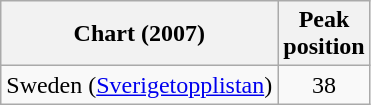<table class="wikitable">
<tr>
<th>Chart (2007)</th>
<th>Peak<br>position</th>
</tr>
<tr>
<td>Sweden (<a href='#'>Sverigetopplistan</a>)</td>
<td align="center">38</td>
</tr>
</table>
